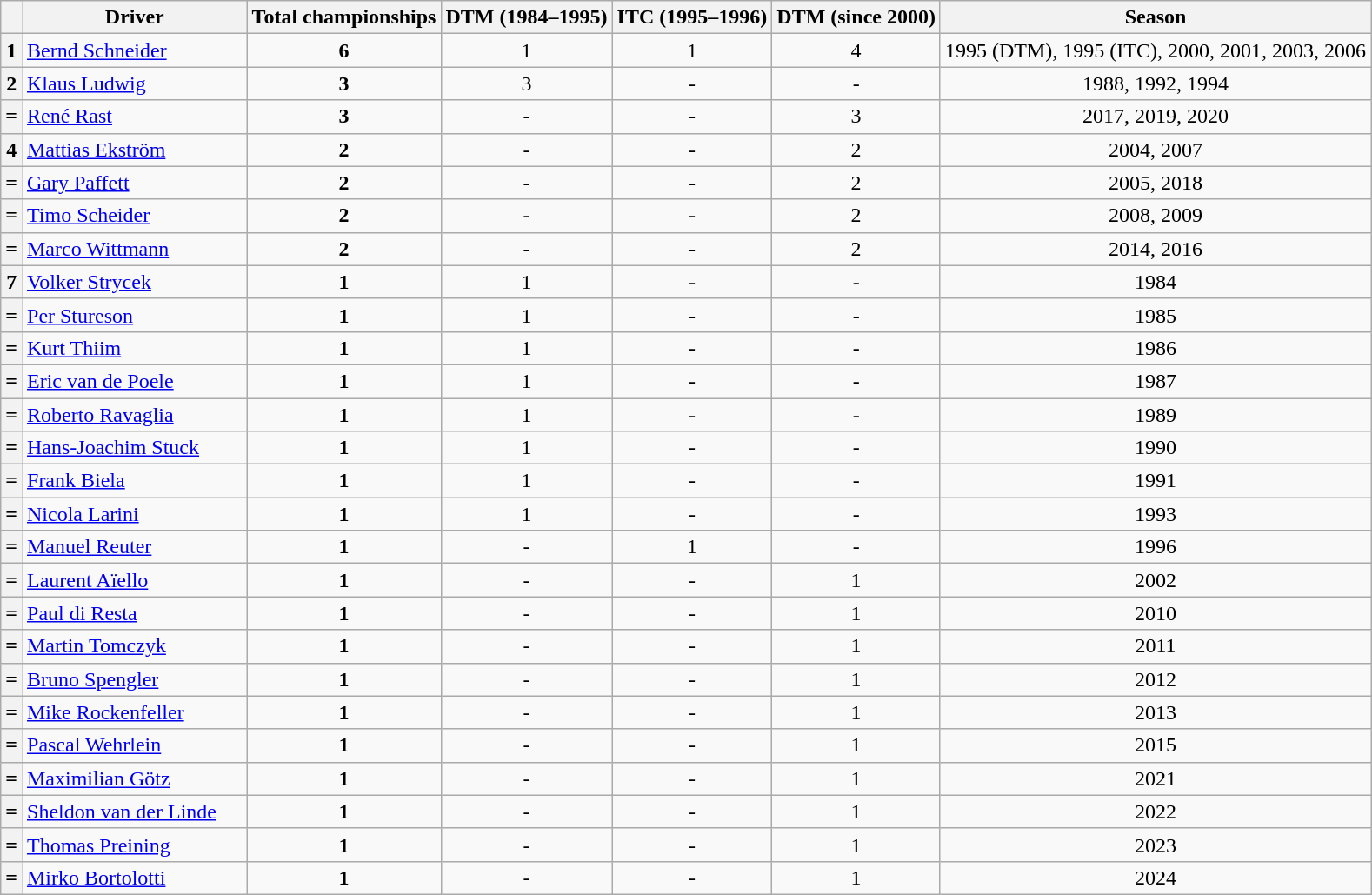<table class="wikitable" style="text-align:center;" style="font-size:97%;">
<tr>
<th></th>
<th width="165px">Driver</th>
<th>Total championships</th>
<th>DTM (1984–1995)</th>
<th>ITC (1995–1996)</th>
<th>DTM (since 2000)</th>
<th>Season</th>
</tr>
<tr>
<th>1</th>
<td align="left"> <a href='#'>Bernd Schneider</a></td>
<td align="center"><strong>6</strong></td>
<td align="center">1</td>
<td align="center">1</td>
<td align="center">4</td>
<td>1995 (DTM), 1995 (ITC), 2000, 2001, 2003, 2006</td>
</tr>
<tr>
<th>2</th>
<td align="left"> <a href='#'>Klaus Ludwig</a></td>
<td align="center"><strong>3</strong></td>
<td align="center">3</td>
<td align="center">-</td>
<td align="center">-</td>
<td>1988, 1992, 1994</td>
</tr>
<tr>
<th>=</th>
<td align="left"> <a href='#'>René Rast</a></td>
<td align="center"><strong>3</strong></td>
<td align="center">-</td>
<td align="center">-</td>
<td align="center">3</td>
<td>2017, 2019, 2020</td>
</tr>
<tr>
<th>4</th>
<td align="left"> <a href='#'>Mattias Ekström</a></td>
<td align="center"><strong>2</strong></td>
<td align="center">-</td>
<td align="center">-</td>
<td align="center">2</td>
<td>2004, 2007</td>
</tr>
<tr>
<th>=</th>
<td align="left"> <a href='#'>Gary Paffett</a></td>
<td align="center"><strong>2</strong></td>
<td align="center">-</td>
<td align="center">-</td>
<td align="center">2</td>
<td>2005, 2018</td>
</tr>
<tr>
<th>=</th>
<td align="left"> <a href='#'>Timo Scheider</a></td>
<td align="center"><strong>2</strong></td>
<td align="center">-</td>
<td align="center">-</td>
<td align="center">2</td>
<td>2008, 2009</td>
</tr>
<tr>
<th>=</th>
<td align="left"> <a href='#'>Marco Wittmann</a></td>
<td align="center"><strong>2</strong></td>
<td align="center">-</td>
<td align="center">-</td>
<td align="center">2</td>
<td>2014, 2016</td>
</tr>
<tr>
<th>7</th>
<td align="left"> <a href='#'>Volker Strycek</a></td>
<td align="center"><strong>1</strong></td>
<td align="center">1</td>
<td align="center">-</td>
<td align="center">-</td>
<td>1984</td>
</tr>
<tr>
<th>=</th>
<td align="left"> <a href='#'>Per Stureson</a></td>
<td align="center"><strong>1</strong></td>
<td align="center">1</td>
<td align="center">-</td>
<td align="center">-</td>
<td>1985</td>
</tr>
<tr>
<th>=</th>
<td align="left"> <a href='#'>Kurt Thiim</a></td>
<td align="center"><strong>1</strong></td>
<td align="center">1</td>
<td align="center">-</td>
<td align="center">-</td>
<td>1986</td>
</tr>
<tr>
<th>=</th>
<td align="left"> <a href='#'>Eric van de Poele</a></td>
<td align="center"><strong>1</strong></td>
<td align="center">1</td>
<td align="center">-</td>
<td align="center">-</td>
<td>1987</td>
</tr>
<tr>
<th>=</th>
<td align="left"> <a href='#'>Roberto Ravaglia</a></td>
<td align="center"><strong>1</strong></td>
<td align="center">1</td>
<td align="center">-</td>
<td align="center">-</td>
<td>1989</td>
</tr>
<tr>
<th>=</th>
<td align="left"> <a href='#'>Hans-Joachim Stuck</a></td>
<td align="center"><strong>1</strong></td>
<td align="center">1</td>
<td align="center">-</td>
<td align="center">-</td>
<td>1990</td>
</tr>
<tr>
<th>=</th>
<td align="left"> <a href='#'>Frank Biela</a></td>
<td align="center"><strong>1</strong></td>
<td align="center">1</td>
<td align="center">-</td>
<td align="center">-</td>
<td>1991</td>
</tr>
<tr>
<th>=</th>
<td align="left"> <a href='#'>Nicola Larini</a></td>
<td align="center"><strong>1</strong></td>
<td align="center">1</td>
<td align="center">-</td>
<td align="center">-</td>
<td>1993</td>
</tr>
<tr>
<th>=</th>
<td align="left"> <a href='#'>Manuel Reuter</a></td>
<td align="center"><strong>1</strong></td>
<td align="center">-</td>
<td align="center">1</td>
<td align="center">-</td>
<td>1996</td>
</tr>
<tr>
<th>=</th>
<td align="left"> <a href='#'>Laurent Aïello</a></td>
<td align="center"><strong>1</strong></td>
<td align="center">-</td>
<td align="center">-</td>
<td align="center">1</td>
<td>2002</td>
</tr>
<tr>
<th>=</th>
<td align="left"> <a href='#'>Paul di Resta</a></td>
<td align="center"><strong>1</strong></td>
<td align="center">-</td>
<td align="center">-</td>
<td align="center">1</td>
<td>2010</td>
</tr>
<tr>
<th>=</th>
<td align="left"> <a href='#'>Martin Tomczyk</a></td>
<td align="center"><strong>1</strong></td>
<td align="center">-</td>
<td align="center">-</td>
<td align="center">1</td>
<td>2011</td>
</tr>
<tr>
<th>=</th>
<td align="left"> <a href='#'>Bruno Spengler</a></td>
<td align="center"><strong>1</strong></td>
<td align="center">-</td>
<td align="center">-</td>
<td align="center">1</td>
<td>2012</td>
</tr>
<tr>
<th>=</th>
<td align="left"> <a href='#'>Mike Rockenfeller</a></td>
<td align="center"><strong>1</strong></td>
<td align="center">-</td>
<td align="center">-</td>
<td align="center">1</td>
<td>2013</td>
</tr>
<tr>
<th>=</th>
<td align="left"> <a href='#'>Pascal Wehrlein</a></td>
<td align="center"><strong>1</strong></td>
<td align="center">-</td>
<td align="center">-</td>
<td align="center">1</td>
<td>2015</td>
</tr>
<tr>
<th>=</th>
<td align="left"> <a href='#'>Maximilian Götz</a></td>
<td align="center"><strong>1</strong></td>
<td align="center">-</td>
<td align="center">-</td>
<td align="center">1</td>
<td>2021</td>
</tr>
<tr>
<th>=</th>
<td align="left"> <a href='#'>Sheldon van der Linde</a></td>
<td align="center"><strong>1</strong></td>
<td align="center">-</td>
<td align="center">-</td>
<td align="center">1</td>
<td>2022</td>
</tr>
<tr>
<th>=</th>
<td align="left"> <a href='#'>Thomas Preining</a></td>
<td align="center"><strong>1</strong></td>
<td align="center">-</td>
<td align="center">-</td>
<td align="center">1</td>
<td>2023</td>
</tr>
<tr>
<th>=</th>
<td align="left"> <a href='#'>Mirko Bortolotti</a></td>
<td align="center"><strong>1</strong></td>
<td align="center">-</td>
<td align="center">-</td>
<td align="center">1</td>
<td>2024</td>
</tr>
</table>
